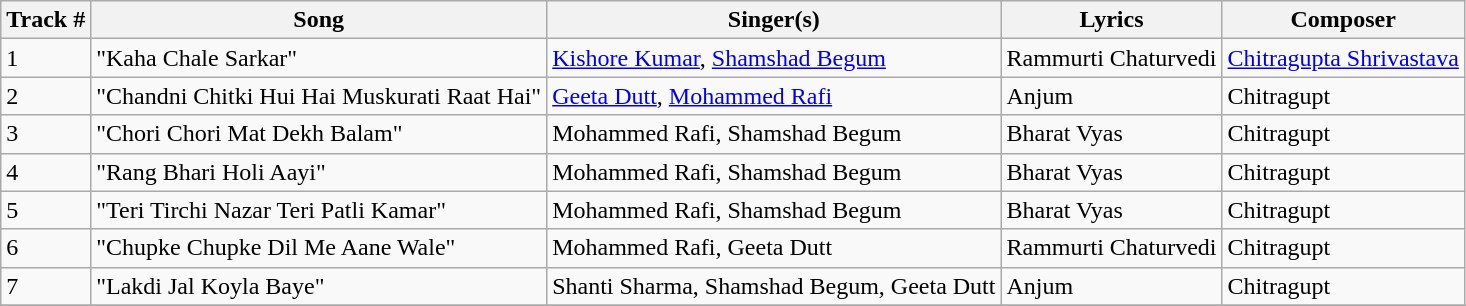<table class="wikitable">
<tr>
<th>Track #</th>
<th>Song</th>
<th>Singer(s)</th>
<th>Lyrics</th>
<th>Composer</th>
</tr>
<tr>
<td>1</td>
<td>"Kaha Chale Sarkar"</td>
<td><a href='#'>Kishore Kumar</a>, <a href='#'>Shamshad Begum</a></td>
<td>Rammurti Chaturvedi</td>
<td><a href='#'>Chitragupta Shrivastava</a></td>
</tr>
<tr>
<td>2</td>
<td>"Chandni Chitki Hui Hai Muskurati Raat Hai"</td>
<td><a href='#'>Geeta Dutt</a>, <a href='#'>Mohammed Rafi</a></td>
<td>Anjum</td>
<td>Chitragupt</td>
</tr>
<tr>
<td>3</td>
<td>"Chori Chori Mat Dekh Balam"</td>
<td>Mohammed Rafi, Shamshad Begum</td>
<td>Bharat Vyas</td>
<td>Chitragupt</td>
</tr>
<tr>
<td>4</td>
<td>"Rang Bhari Holi Aayi"</td>
<td>Mohammed Rafi, Shamshad Begum</td>
<td>Bharat Vyas</td>
<td>Chitragupt</td>
</tr>
<tr>
<td>5</td>
<td>"Teri Tirchi Nazar Teri Patli Kamar"</td>
<td>Mohammed Rafi, Shamshad Begum</td>
<td>Bharat Vyas</td>
<td>Chitragupt</td>
</tr>
<tr>
<td>6</td>
<td>"Chupke Chupke Dil Me Aane Wale"</td>
<td>Mohammed Rafi, Geeta Dutt</td>
<td>Rammurti Chaturvedi</td>
<td>Chitragupt</td>
</tr>
<tr>
<td>7</td>
<td>"Lakdi Jal Koyla Baye"</td>
<td>Shanti Sharma, Shamshad Begum, Geeta Dutt</td>
<td>Anjum</td>
<td>Chitragupt</td>
</tr>
<tr>
</tr>
</table>
